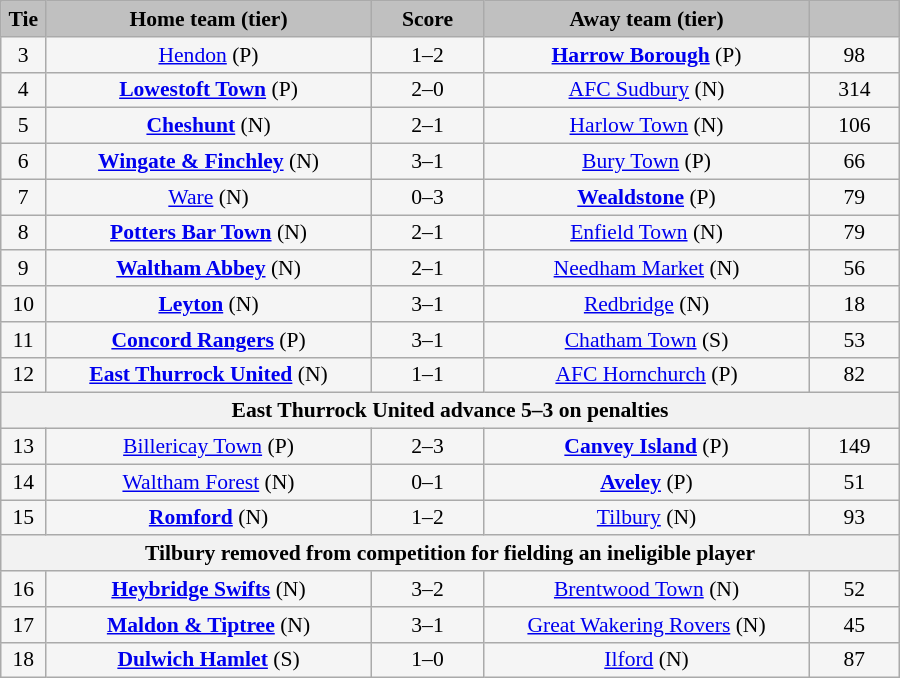<table class="wikitable" style="width: 600px; background:WhiteSmoke; text-align:center; font-size:90%">
<tr>
<td scope="col" style="width:  5.00%; background:silver;"><strong>Tie</strong></td>
<td scope="col" style="width: 36.25%; background:silver;"><strong>Home team (tier)</strong></td>
<td scope="col" style="width: 12.50%; background:silver;"><strong>Score</strong></td>
<td scope="col" style="width: 36.25%; background:silver;"><strong>Away team (tier)</strong></td>
<td scope="col" style="width: 10.00%; background:silver;"><strong></strong></td>
</tr>
<tr>
<td>3</td>
<td><a href='#'>Hendon</a> (P)</td>
<td>1–2</td>
<td><strong><a href='#'>Harrow Borough</a></strong> (P)</td>
<td>98</td>
</tr>
<tr>
<td>4</td>
<td><strong><a href='#'>Lowestoft Town</a></strong> (P)</td>
<td>2–0</td>
<td><a href='#'>AFC Sudbury</a> (N)</td>
<td>314</td>
</tr>
<tr>
<td>5</td>
<td><strong><a href='#'>Cheshunt</a></strong> (N)</td>
<td>2–1</td>
<td><a href='#'>Harlow Town</a> (N)</td>
<td>106</td>
</tr>
<tr>
<td>6</td>
<td><strong><a href='#'>Wingate & Finchley</a></strong> (N)</td>
<td>3–1</td>
<td><a href='#'>Bury Town</a> (P)</td>
<td>66</td>
</tr>
<tr>
<td>7</td>
<td><a href='#'>Ware</a> (N)</td>
<td>0–3</td>
<td><strong><a href='#'>Wealdstone</a></strong> (P)</td>
<td>79</td>
</tr>
<tr>
<td>8</td>
<td><strong><a href='#'>Potters Bar Town</a></strong> (N)</td>
<td>2–1</td>
<td><a href='#'>Enfield Town</a> (N)</td>
<td>79</td>
</tr>
<tr>
<td>9</td>
<td><strong><a href='#'>Waltham Abbey</a></strong> (N)</td>
<td>2–1</td>
<td><a href='#'>Needham Market</a> (N)</td>
<td>56</td>
</tr>
<tr>
<td>10</td>
<td><strong><a href='#'>Leyton</a></strong> (N)</td>
<td>3–1</td>
<td><a href='#'>Redbridge</a> (N)</td>
<td>18</td>
</tr>
<tr>
<td>11</td>
<td><strong><a href='#'>Concord Rangers</a></strong> (P)</td>
<td>3–1 </td>
<td><a href='#'>Chatham Town</a> (S)</td>
<td>53</td>
</tr>
<tr>
<td>12</td>
<td><strong><a href='#'>East Thurrock United</a></strong> (N)</td>
<td>1–1</td>
<td><a href='#'>AFC Hornchurch</a> (P)</td>
<td>82</td>
</tr>
<tr>
<th colspan="5">East Thurrock United advance 5–3 on penalties</th>
</tr>
<tr>
<td>13</td>
<td><a href='#'>Billericay Town</a> (P)</td>
<td>2–3</td>
<td><strong><a href='#'>Canvey Island</a></strong> (P)</td>
<td>149</td>
</tr>
<tr>
<td>14</td>
<td><a href='#'>Waltham Forest</a> (N)</td>
<td>0–1</td>
<td><strong><a href='#'>Aveley</a></strong> (P)</td>
<td>51</td>
</tr>
<tr>
<td>15</td>
<td><strong><a href='#'>Romford</a></strong> (N)</td>
<td>1–2</td>
<td><a href='#'>Tilbury</a> (N)</td>
<td>93</td>
</tr>
<tr>
<th colspan="5">Tilbury removed from competition for fielding an ineligible player</th>
</tr>
<tr>
<td>16</td>
<td><strong><a href='#'>Heybridge Swifts</a></strong> (N)</td>
<td>3–2</td>
<td><a href='#'>Brentwood Town</a> (N)</td>
<td>52</td>
</tr>
<tr>
<td>17</td>
<td><strong><a href='#'>Maldon & Tiptree</a></strong> (N)</td>
<td>3–1</td>
<td><a href='#'>Great Wakering Rovers</a> (N)</td>
<td>45</td>
</tr>
<tr>
<td>18</td>
<td><strong><a href='#'>Dulwich Hamlet</a></strong> (S)</td>
<td>1–0</td>
<td><a href='#'>Ilford</a> (N)</td>
<td>87</td>
</tr>
</table>
